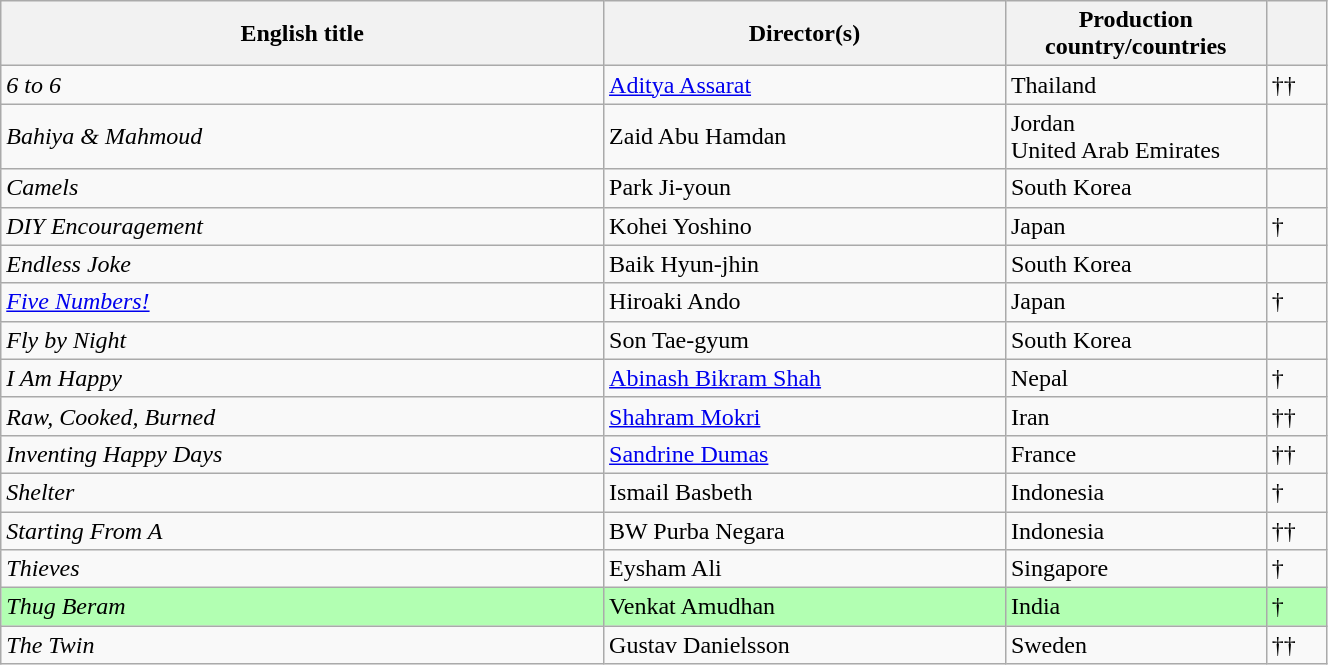<table class="sortable wikitable" width="70%" cellpadding="5">
<tr>
<th width="30%">English title</th>
<th width="20%">Director(s)</th>
<th width="10%">Production country/countries</th>
<th width="3%"></th>
</tr>
<tr>
<td><em>6 to 6</em></td>
<td><a href='#'>Aditya Assarat</a></td>
<td>Thailand</td>
<td>††</td>
</tr>
<tr>
<td><em>Bahiya & Mahmoud</em></td>
<td>Zaid Abu Hamdan</td>
<td>Jordan<br>United Arab Emirates</td>
<td></td>
</tr>
<tr>
<td><em>Camels</em></td>
<td>Park Ji-youn</td>
<td>South Korea</td>
<td></td>
</tr>
<tr>
<td><em>DIY Encouragement</em></td>
<td>Kohei Yoshino</td>
<td>Japan</td>
<td>†</td>
</tr>
<tr>
<td><em>Endless Joke</em></td>
<td>Baik Hyun-jhin</td>
<td>South Korea</td>
<td></td>
</tr>
<tr>
<td><em><a href='#'>Five Numbers!</a></em></td>
<td>Hiroaki Ando</td>
<td>Japan</td>
<td>†</td>
</tr>
<tr>
<td><em>Fly by Night</em></td>
<td>Son Tae-gyum</td>
<td>South Korea</td>
<td></td>
</tr>
<tr>
<td><em>I Am Happy</em></td>
<td><a href='#'>Abinash Bikram Shah</a></td>
<td>Nepal</td>
<td>†</td>
</tr>
<tr>
<td><em>Raw, Cooked, Burned</em></td>
<td><a href='#'>Shahram Mokri</a></td>
<td>Iran</td>
<td>††</td>
</tr>
<tr>
<td><em>Inventing Happy Days</em></td>
<td><a href='#'>Sandrine Dumas</a></td>
<td>France</td>
<td>††</td>
</tr>
<tr>
<td><em>Shelter</em></td>
<td>Ismail Basbeth</td>
<td>Indonesia</td>
<td>†</td>
</tr>
<tr>
<td><em>Starting From A</em></td>
<td>BW Purba Negara</td>
<td>Indonesia</td>
<td>††</td>
</tr>
<tr>
<td><em>Thieves</em></td>
<td>Eysham Ali</td>
<td>Singapore</td>
<td>†</td>
</tr>
<tr style="background:#B2FFB2;">
<td><em>Thug Beram</em></td>
<td>Venkat Amudhan</td>
<td>India</td>
<td>†</td>
</tr>
<tr>
<td><em>The Twin</em></td>
<td>Gustav Danielsson</td>
<td>Sweden</td>
<td>††</td>
</tr>
</table>
